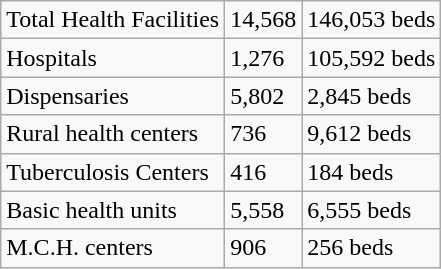<table class="wikitable floatright">
<tr>
<td>Total Health Facilities</td>
<td>14,568</td>
<td>146,053 beds</td>
</tr>
<tr>
<td>Hospitals</td>
<td>1,276</td>
<td>105,592 beds</td>
</tr>
<tr>
<td>Dispensaries</td>
<td>5,802</td>
<td>2,845 beds</td>
</tr>
<tr>
<td>Rural health centers</td>
<td>736</td>
<td>9,612 beds</td>
</tr>
<tr>
<td>Tuberculosis Centers</td>
<td>416</td>
<td>184 beds</td>
</tr>
<tr>
<td>Basic health units</td>
<td>5,558</td>
<td>6,555 beds</td>
</tr>
<tr>
<td>M.C.H. centers</td>
<td>906</td>
<td>256 beds</td>
</tr>
</table>
